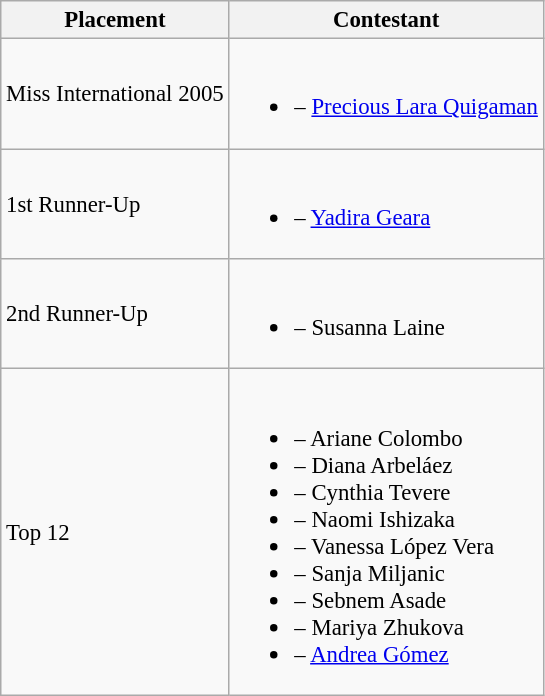<table class="wikitable sortable" style="font-size: 95%;">
<tr>
<th>Placement</th>
<th>Contestant</th>
</tr>
<tr>
<td>Miss International 2005</td>
<td><br><ul><li> – <a href='#'>Precious Lara Quigaman</a></li></ul></td>
</tr>
<tr>
<td>1st Runner-Up</td>
<td><br><ul><li> – <a href='#'>Yadira Geara</a></li></ul></td>
</tr>
<tr>
<td>2nd Runner-Up</td>
<td><br><ul><li> – Susanna Laine</li></ul></td>
</tr>
<tr>
<td>Top 12</td>
<td><br><ul><li> – Ariane Colombo</li><li> – Diana Arbeláez</li><li> – Cynthia Tevere</li><li> – Naomi Ishizaka</li><li> – Vanessa López Vera</li><li> – Sanja Miljanic</li><li> – Sebnem Asade</li><li> – Mariya Zhukova</li><li> – <a href='#'>Andrea Gómez</a></li></ul></td>
</tr>
</table>
